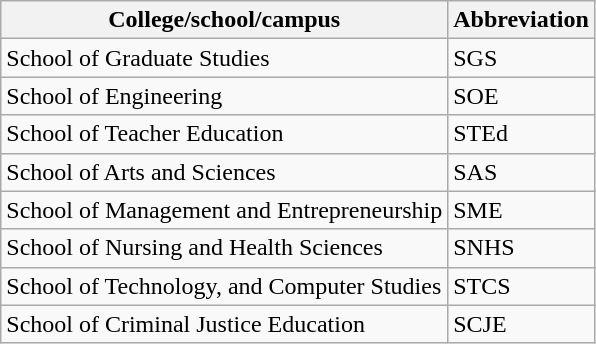<table class="wikitable">
<tr>
<th scope="col">College/school/campus</th>
<th scope="col">Abbreviation</th>
</tr>
<tr>
<td>School of Graduate Studies</td>
<td>SGS</td>
</tr>
<tr>
<td>School of Engineering</td>
<td>SOE</td>
</tr>
<tr>
<td>School of Teacher Education</td>
<td>STEd</td>
</tr>
<tr>
<td>School of Arts and Sciences</td>
<td>SAS</td>
</tr>
<tr>
<td>School of Management and Entrepreneurship</td>
<td>SME</td>
</tr>
<tr>
<td>School of Nursing and Health Sciences</td>
<td>SNHS</td>
</tr>
<tr>
<td>School of Technology, and Computer Studies</td>
<td>STCS</td>
</tr>
<tr>
<td>School of Criminal Justice Education</td>
<td>SCJE</td>
</tr>
</table>
